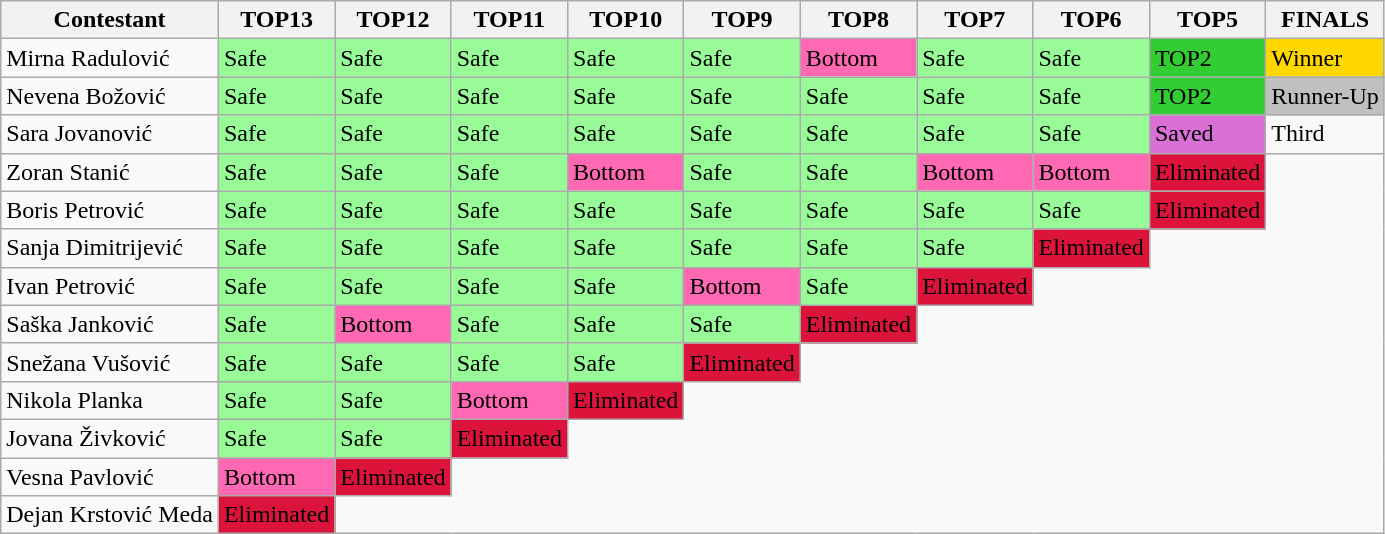<table class="wikitable">
<tr>
<th>Contestant</th>
<th>TOP13</th>
<th>TOP12</th>
<th>TOP11</th>
<th>TOP10</th>
<th>TOP9</th>
<th>TOP8</th>
<th>TOP7</th>
<th>TOP6</th>
<th>TOP5</th>
<th>FINALS</th>
</tr>
<tr>
<td>Mirna Radulović</td>
<td style="background:palegreen;">Safe</td>
<td style="background:palegreen;">Safe</td>
<td style="background:palegreen;">Safe</td>
<td style="background:palegreen;">Safe</td>
<td style="background:palegreen;">Safe</td>
<td style="background:hotpink;">Bottom</td>
<td style="background:palegreen;">Safe</td>
<td style="background:palegreen;">Safe</td>
<td style="background:limegreen;">TOP2</td>
<td style="background:gold;">Winner</td>
</tr>
<tr>
<td>Nevena Božović</td>
<td style="background:palegreen;">Safe</td>
<td style="background:palegreen;">Safe</td>
<td style="background:palegreen;">Safe</td>
<td style="background:palegreen;">Safe</td>
<td style="background:palegreen;">Safe</td>
<td style="background:palegreen;">Safe</td>
<td style="background:palegreen;">Safe</td>
<td style="background:palegreen;">Safe</td>
<td style="background:limegreen;">TOP2</td>
<td style="background:silver;">Runner-Up</td>
</tr>
<tr>
<td>Sara Jovanović</td>
<td style="background:palegreen;">Safe</td>
<td style="background:palegreen;">Safe</td>
<td style="background:palegreen;">Safe</td>
<td style="background:palegreen;">Safe</td>
<td style="background:palegreen;">Safe</td>
<td style="background:palegreen;">Safe</td>
<td style="background:palegreen;">Safe</td>
<td style="background:palegreen;">Safe</td>
<td style="background:orchid;">Saved</td>
<td style="background:bronze;">Third</td>
</tr>
<tr>
<td>Zoran Stanić</td>
<td style="background:palegreen;">Safe</td>
<td style="background:palegreen;">Safe</td>
<td style="background:palegreen;">Safe</td>
<td style="background:hotpink;">Bottom</td>
<td style="background:palegreen;">Safe</td>
<td style="background:palegreen;">Safe</td>
<td style="background:hotpink;">Bottom</td>
<td style="background:hotpink;">Bottom</td>
<td style="background:crimson;">Eliminated</td>
</tr>
<tr>
<td>Boris Petrović</td>
<td style="background:palegreen;">Safe</td>
<td style="background:palegreen;">Safe</td>
<td style="background:palegreen;">Safe</td>
<td style="background:palegreen;">Safe</td>
<td style="background:palegreen;">Safe</td>
<td style="background:palegreen;">Safe</td>
<td style="background:palegreen;">Safe</td>
<td style="background:palegreen;">Safe</td>
<td style="background:crimson;">Eliminated</td>
</tr>
<tr>
<td>Sanja Dimitrijević</td>
<td style="background:palegreen;">Safe</td>
<td style="background:palegreen;">Safe</td>
<td style="background:palegreen;">Safe</td>
<td style="background:palegreen;">Safe</td>
<td style="background:palegreen;">Safe</td>
<td style="background:palegreen;">Safe</td>
<td style="background:palegreen;">Safe</td>
<td style="background:crimson;">Eliminated</td>
</tr>
<tr>
<td>Ivan Petrović</td>
<td style="background:palegreen;">Safe</td>
<td style="background:palegreen;">Safe</td>
<td style="background:palegreen;">Safe</td>
<td style="background:palegreen;">Safe</td>
<td style="background:hotpink;">Bottom</td>
<td style="background:palegreen;">Safe</td>
<td style="background:crimson;">Eliminated</td>
</tr>
<tr>
<td>Saška Janković</td>
<td style="background:palegreen;">Safe</td>
<td style="background:hotpink;">Bottom</td>
<td style="background:palegreen;">Safe</td>
<td style="background:palegreen;">Safe</td>
<td style="background:palegreen;">Safe</td>
<td style="background:crimson;">Eliminated</td>
</tr>
<tr>
<td>Snežana Vušović</td>
<td style="background:palegreen;">Safe</td>
<td style="background:palegreen;">Safe</td>
<td style="background:palegreen;">Safe</td>
<td style="background:palegreen;">Safe</td>
<td style="background:crimson;">Eliminated</td>
</tr>
<tr>
<td>Nikola Planka</td>
<td style="background:palegreen;">Safe</td>
<td style="background:palegreen;">Safe</td>
<td style="background:hotpink;">Bottom</td>
<td style="background:crimson;">Eliminated</td>
</tr>
<tr>
<td>Jovana Živković</td>
<td style="background:palegreen;">Safe</td>
<td style="background:palegreen;">Safe</td>
<td style="background:crimson;">Eliminated</td>
</tr>
<tr>
<td>Vesna Pavlović</td>
<td style="background:hotpink;">Bottom</td>
<td style="background:crimson;">Eliminated</td>
</tr>
<tr>
<td>Dejan Krstović Meda</td>
<td style="background:crimson;">Eliminated</td>
</tr>
</table>
